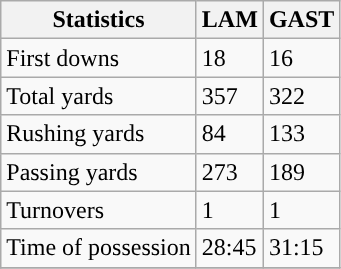<table class="wikitable" style="float: left;">
<tr>
<th>Statistics</th>
<th>LAM</th>
<th>GAST</th>
</tr>
<tr>
<td>First downs</td>
<td>18</td>
<td>16</td>
</tr>
<tr>
<td>Total yards</td>
<td>357</td>
<td>322</td>
</tr>
<tr>
<td>Rushing yards</td>
<td>84</td>
<td>133</td>
</tr>
<tr>
<td>Passing yards</td>
<td>273</td>
<td>189</td>
</tr>
<tr>
<td>Turnovers</td>
<td>1</td>
<td>1</td>
</tr>
<tr>
<td>Time of possession</td>
<td>28:45</td>
<td>31:15</td>
</tr>
<tr>
</tr>
</table>
